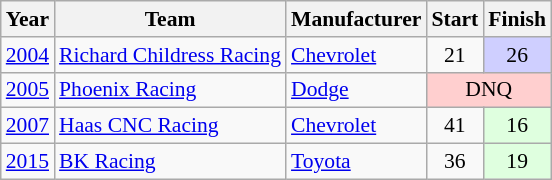<table class="wikitable" style="font-size: 90%;">
<tr>
<th>Year</th>
<th>Team</th>
<th>Manufacturer</th>
<th>Start</th>
<th>Finish</th>
</tr>
<tr>
<td><a href='#'>2004</a></td>
<td><a href='#'>Richard Childress Racing</a></td>
<td><a href='#'>Chevrolet</a></td>
<td align=center>21</td>
<td align=center style="background:#CFCFFF;">26</td>
</tr>
<tr>
<td><a href='#'>2005</a></td>
<td><a href='#'>Phoenix Racing</a></td>
<td><a href='#'>Dodge</a></td>
<td align=center colspan=2 style="background:#FFCFCF;">DNQ</td>
</tr>
<tr>
<td><a href='#'>2007</a></td>
<td><a href='#'>Haas CNC Racing</a></td>
<td><a href='#'>Chevrolet</a></td>
<td align=center>41</td>
<td align=center style="background:#DFFFDF;">16</td>
</tr>
<tr>
<td><a href='#'>2015</a></td>
<td><a href='#'>BK Racing</a></td>
<td><a href='#'>Toyota</a></td>
<td align=center>36</td>
<td align=center style="background:#DFFFDF;">19</td>
</tr>
</table>
